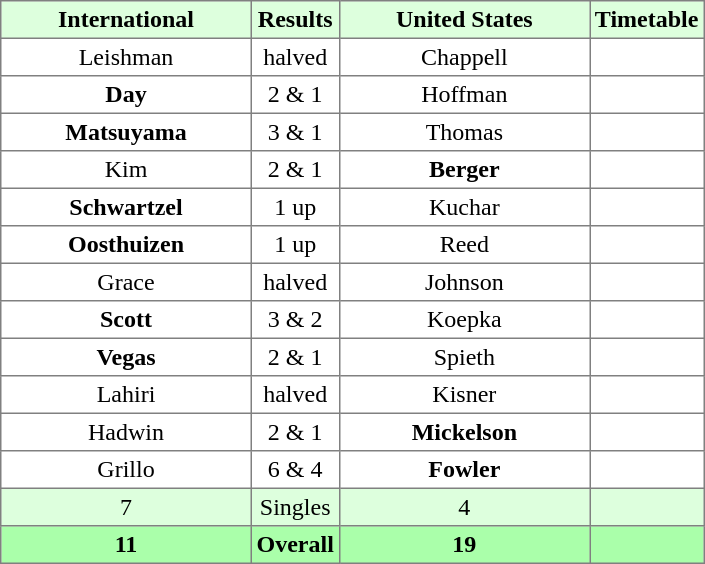<table border="1" cellpadding="3" style="border-collapse:collapse; text-align:center;">
<tr style="background:#ddffdd;">
<th width="160">International</th>
<th>Results</th>
<th width="160">United States</th>
<th>Timetable</th>
</tr>
<tr>
<td>Leishman</td>
<td>halved</td>
<td>Chappell</td>
<td></td>
</tr>
<tr>
<td><strong>Day</strong></td>
<td>2 & 1</td>
<td>Hoffman</td>
<td></td>
</tr>
<tr>
<td><strong>Matsuyama</strong></td>
<td>3 & 1</td>
<td>Thomas</td>
<td></td>
</tr>
<tr>
<td>Kim</td>
<td>2 & 1</td>
<td><strong>Berger</strong></td>
<td></td>
</tr>
<tr>
<td><strong>Schwartzel</strong></td>
<td>1 up</td>
<td>Kuchar</td>
<td></td>
</tr>
<tr>
<td><strong>Oosthuizen</strong></td>
<td>1 up</td>
<td>Reed</td>
<td></td>
</tr>
<tr>
<td>Grace</td>
<td>halved</td>
<td>Johnson</td>
<td></td>
</tr>
<tr>
<td><strong>Scott</strong></td>
<td>3 & 2</td>
<td>Koepka</td>
<td></td>
</tr>
<tr>
<td><strong>Vegas</strong></td>
<td>2 & 1</td>
<td>Spieth</td>
<td></td>
</tr>
<tr>
<td>Lahiri</td>
<td>halved</td>
<td>Kisner</td>
<td></td>
</tr>
<tr>
<td>Hadwin</td>
<td>2 & 1</td>
<td><strong>Mickelson</strong></td>
<td></td>
</tr>
<tr>
<td>Grillo</td>
<td>6 & 4</td>
<td><strong>Fowler</strong></td>
<td></td>
</tr>
<tr style="background:#ddffdd;">
<td>7</td>
<td>Singles</td>
<td>4</td>
<td></td>
</tr>
<tr style="background:#aaffaa;">
<th>11</th>
<th>Overall</th>
<th>19</th>
<td></td>
</tr>
</table>
